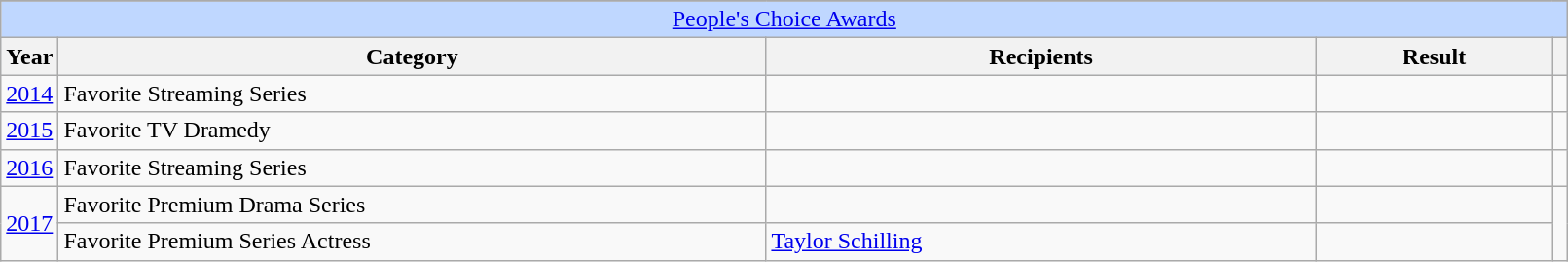<table class="wikitable plainrowheaders" style="font-size: 100%; width:85%">
<tr>
</tr>
<tr ---- bgcolor="#bfd7ff">
<td colspan=6 align=center><a href='#'>People's Choice Awards</a></td>
</tr>
<tr ---- bgcolor="#ebf5ff">
<th scope="col" style="width:2%;">Year</th>
<th scope="col" style="width:45%;">Category</th>
<th scope="col" style="width:35%;">Recipients</th>
<th scope="col" style="width:15%;">Result</th>
<th scope="col" class="unsortable" style="width:1%;"></th>
</tr>
<tr>
<td style="text-align:center;"><a href='#'>2014</a></td>
<td>Favorite Streaming Series</td>
<td></td>
<td></td>
<td style="text-align:center;"></td>
</tr>
<tr>
<td style="text-align:center;"><a href='#'>2015</a></td>
<td>Favorite TV Dramedy</td>
<td></td>
<td></td>
<td style="text-align:center;"></td>
</tr>
<tr>
<td style="text-align:center;"><a href='#'>2016</a></td>
<td>Favorite Streaming Series</td>
<td></td>
<td></td>
<td style="text-align:center;"></td>
</tr>
<tr>
<td rowspan=2 style="text-align:center;"><a href='#'>2017</a></td>
<td>Favorite Premium Drama Series</td>
<td></td>
<td></td>
<td rowspan=2 style="text-align:center;"></td>
</tr>
<tr>
<td>Favorite Premium Series Actress</td>
<td><a href='#'>Taylor Schilling</a></td>
<td></td>
</tr>
</table>
